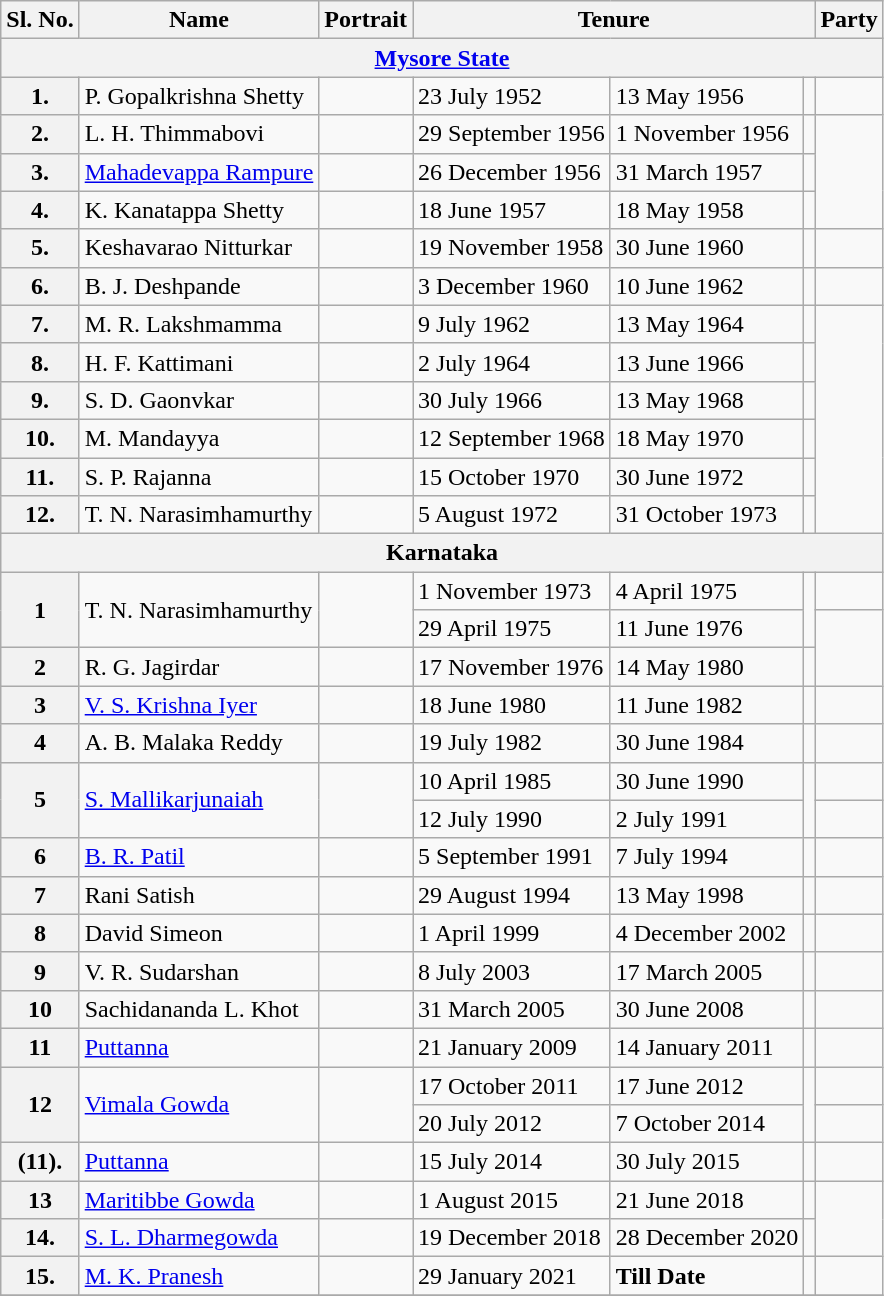<table class="wikitable sortable">
<tr>
<th>Sl. No.</th>
<th>Name</th>
<th>Portrait</th>
<th colspan="3">Tenure</th>
<th colspan="2" scope="col">Party</th>
</tr>
<tr>
<th colspan="8"><a href='#'>Mysore State</a></th>
</tr>
<tr>
<th>1.</th>
<td>P. Gopalkrishna Shetty</td>
<td></td>
<td>23 July 1952</td>
<td>13 May 1956</td>
<td></td>
<td></td>
</tr>
<tr>
<th>2.</th>
<td>L. H. Thimmabovi</td>
<td></td>
<td>29 September 1956</td>
<td>1 November 1956</td>
<td></td>
</tr>
<tr>
<th>3.</th>
<td><a href='#'>Mahadevappa Rampure</a></td>
<td></td>
<td>26 December 1956</td>
<td>31 March 1957</td>
<td></td>
</tr>
<tr>
<th>4.</th>
<td>K. Kanatappa Shetty</td>
<td></td>
<td>18 June 1957</td>
<td>18 May 1958</td>
<td></td>
</tr>
<tr>
<th>5.</th>
<td>Keshavarao Nitturkar</td>
<td></td>
<td>19 November 1958</td>
<td>30 June 1960</td>
<td></td>
<td></td>
</tr>
<tr>
<th>6.</th>
<td>B. J. Deshpande</td>
<td></td>
<td>3 December 1960</td>
<td>10 June 1962</td>
<td></td>
<td></td>
</tr>
<tr>
<th>7.</th>
<td>M. R. Lakshmamma</td>
<td></td>
<td>9 July 1962</td>
<td>13 May 1964</td>
<td></td>
</tr>
<tr>
<th>8.</th>
<td>H. F. Kattimani</td>
<td></td>
<td>2 July 1964</td>
<td>13 June 1966</td>
<td></td>
</tr>
<tr>
<th>9.</th>
<td>S. D. Gaonvkar</td>
<td></td>
<td>30 July 1966</td>
<td>13 May 1968</td>
<td></td>
</tr>
<tr>
<th>10.</th>
<td>M. Mandayya</td>
<td></td>
<td>12 September 1968</td>
<td>18 May 1970</td>
<td></td>
</tr>
<tr>
<th>11.</th>
<td>S. P. Rajanna</td>
<td></td>
<td>15 October 1970</td>
<td>30 June 1972</td>
<td></td>
</tr>
<tr>
<th>12.</th>
<td>T. N. Narasimhamurthy</td>
<td></td>
<td>5 August 1972</td>
<td>31 October 1973</td>
<td></td>
</tr>
<tr>
<th colspan="8">Karnataka</th>
</tr>
<tr>
<th rowspan=2>1</th>
<td rowspan=2>T. N. Narasimhamurthy</td>
<td rowspan=2></td>
<td>1 November 1973</td>
<td>4 April 1975</td>
<td rowspan=2></td>
<td></td>
</tr>
<tr>
<td>29 April 1975</td>
<td>11 June 1976</td>
</tr>
<tr>
<th>2</th>
<td>R. G. Jagirdar</td>
<td></td>
<td>17 November 1976</td>
<td>14 May 1980</td>
<td></td>
</tr>
<tr>
<th>3</th>
<td><a href='#'>V. S. Krishna Iyer</a></td>
<td></td>
<td>18 June 1980</td>
<td>11 June 1982</td>
<td></td>
<td></td>
</tr>
<tr>
<th>4</th>
<td>A. B. Malaka Reddy</td>
<td></td>
<td>19 July 1982</td>
<td>30 June 1984</td>
<td></td>
<td></td>
</tr>
<tr>
<th rowspan=2>5</th>
<td rowspan=2><a href='#'>S. Mallikarjunaiah</a></td>
<td rowspan=2></td>
<td>10 April 1985</td>
<td>30 June 1990</td>
<td rowspan=2></td>
<td></td>
</tr>
<tr>
<td>12 July 1990</td>
<td>2 July 1991</td>
</tr>
<tr>
<th>6</th>
<td><a href='#'>B. R. Patil</a></td>
<td></td>
<td>5 September 1991</td>
<td>7 July 1994</td>
<td></td>
<td></td>
</tr>
<tr>
<th>7</th>
<td>Rani Satish</td>
<td></td>
<td>29 August 1994</td>
<td>13 May 1998</td>
<td></td>
<td></td>
</tr>
<tr>
<th>8</th>
<td>David Simeon</td>
<td></td>
<td>1 April 1999</td>
<td>4 December 2002</td>
<td></td>
<td></td>
</tr>
<tr>
<th>9</th>
<td>V. R. Sudarshan</td>
<td></td>
<td>8 July 2003</td>
<td>17 March 2005</td>
<td></td>
<td></td>
</tr>
<tr>
<th>10</th>
<td>Sachidananda L. Khot</td>
<td></td>
<td>31 March 2005</td>
<td>30 June 2008</td>
<td></td>
<td></td>
</tr>
<tr>
<th>11</th>
<td><a href='#'>Puttanna</a></td>
<td></td>
<td>21 January 2009</td>
<td>14 January 2011</td>
<td></td>
</tr>
<tr>
<th rowspan=2>12</th>
<td rowspan=2><a href='#'>Vimala Gowda</a></td>
<td rowspan=2></td>
<td>17 October 2011</td>
<td>17 June 2012</td>
<td rowspan=2></td>
<td></td>
</tr>
<tr>
<td>20 July 2012</td>
<td>7 October 2014</td>
</tr>
<tr>
<th>(11).</th>
<td><a href='#'>Puttanna</a></td>
<td></td>
<td>15 July 2014</td>
<td>30 July 2015</td>
<td></td>
<td></td>
</tr>
<tr>
<th>13</th>
<td><a href='#'>Maritibbe Gowda</a></td>
<td></td>
<td>1 August 2015</td>
<td>21 June 2018</td>
<td></td>
</tr>
<tr>
<th>14.</th>
<td><a href='#'>S. L. Dharmegowda</a></td>
<td></td>
<td>19 December 2018</td>
<td>28 December 2020</td>
<td></td>
</tr>
<tr>
<th>15.</th>
<td><a href='#'>M. K. Pranesh</a></td>
<td></td>
<td>29 January 2021</td>
<td><strong>Till Date</strong></td>
<td></td>
<td></td>
</tr>
<tr>
</tr>
</table>
